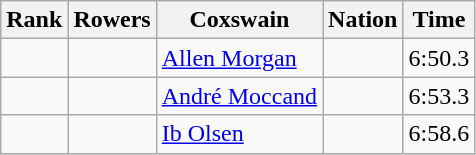<table class="wikitable sortable" style="text-align:center">
<tr>
<th>Rank</th>
<th>Rowers</th>
<th>Coxswain</th>
<th>Nation</th>
<th>Time</th>
</tr>
<tr>
<td></td>
<td align=left></td>
<td align=left><a href='#'>Allen Morgan</a></td>
<td align=left></td>
<td>6:50.3</td>
</tr>
<tr>
<td></td>
<td align=left></td>
<td align=left><a href='#'>André Moccand</a></td>
<td align=left></td>
<td>6:53.3</td>
</tr>
<tr>
<td></td>
<td align=left></td>
<td align=left><a href='#'>Ib Olsen</a></td>
<td align=left></td>
<td>6:58.6</td>
</tr>
</table>
